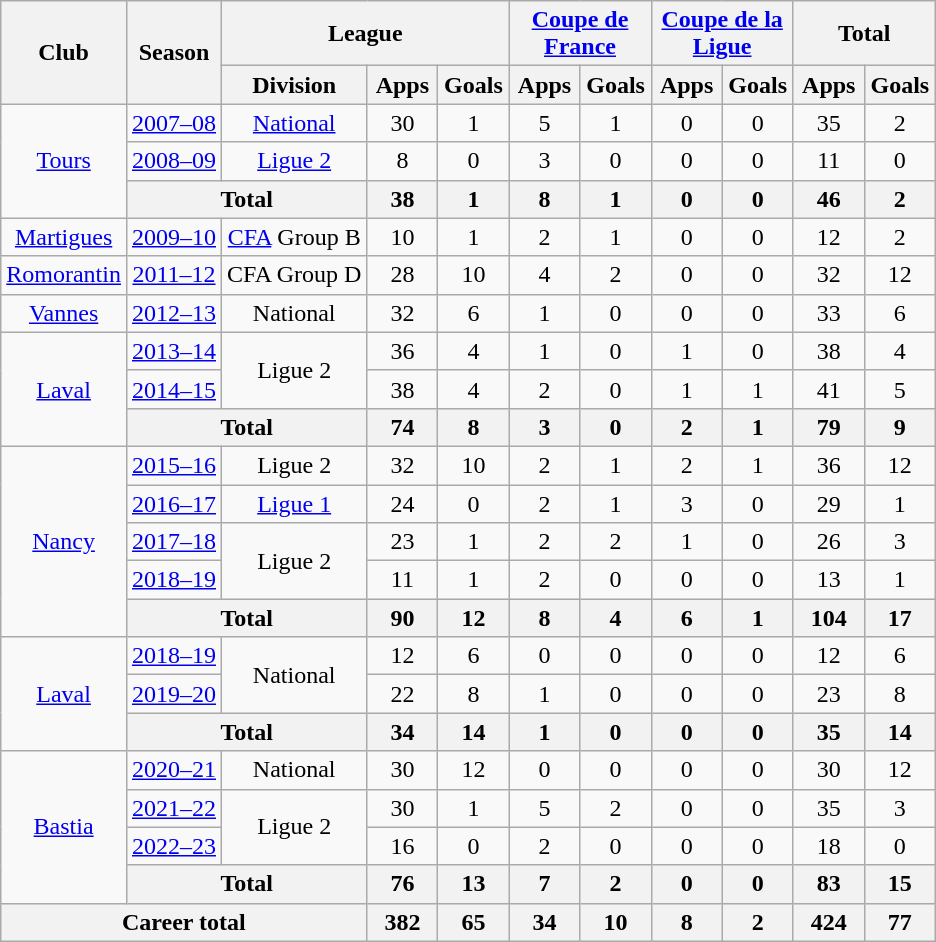<table class="wikitable" style="text-align:center">
<tr>
<th rowspan="2">Club</th>
<th rowspan="2">Season</th>
<th colspan="3">League</th>
<th colspan="2"><a href='#'>Coupe de France</a></th>
<th colspan="2"><a href='#'>Coupe de la Ligue</a></th>
<th colspan="2">Total</th>
</tr>
<tr>
<th>Division</th>
<th width="40">Apps</th>
<th width="40">Goals</th>
<th width="40">Apps</th>
<th width="40">Goals</th>
<th width="40">Apps</th>
<th width="40">Goals</th>
<th width="40">Apps</th>
<th width="40">Goals</th>
</tr>
<tr>
<td rowspan="3"><a href='#'>Tours</a></td>
<td><a href='#'>2007–08</a></td>
<td><a href='#'>National</a></td>
<td>30</td>
<td>1</td>
<td>5</td>
<td>1</td>
<td>0</td>
<td>0</td>
<td>35</td>
<td>2</td>
</tr>
<tr>
<td><a href='#'>2008–09</a></td>
<td><a href='#'>Ligue 2</a></td>
<td>8</td>
<td>0</td>
<td>3</td>
<td>0</td>
<td>0</td>
<td>0</td>
<td>11</td>
<td>0</td>
</tr>
<tr>
<th colspan="2">Total</th>
<th>38</th>
<th>1</th>
<th>8</th>
<th>1</th>
<th>0</th>
<th>0</th>
<th>46</th>
<th>2</th>
</tr>
<tr>
<td><a href='#'>Martigues</a></td>
<td><a href='#'>2009–10</a></td>
<td><a href='#'>CFA</a> Group B</td>
<td>10</td>
<td>1</td>
<td>2</td>
<td>1</td>
<td>0</td>
<td>0</td>
<td>12</td>
<td>2</td>
</tr>
<tr>
<td><a href='#'>Romorantin</a></td>
<td><a href='#'>2011–12</a></td>
<td>CFA Group D</td>
<td>28</td>
<td>10</td>
<td>4</td>
<td>2</td>
<td>0</td>
<td>0</td>
<td>32</td>
<td>12</td>
</tr>
<tr>
<td><a href='#'>Vannes</a></td>
<td><a href='#'>2012–13</a></td>
<td>National</td>
<td>32</td>
<td>6</td>
<td>1</td>
<td>0</td>
<td>0</td>
<td>0</td>
<td>33</td>
<td>6</td>
</tr>
<tr>
<td rowspan="3"><a href='#'>Laval</a></td>
<td><a href='#'>2013–14</a></td>
<td rowspan="2">Ligue 2</td>
<td>36</td>
<td>4</td>
<td>1</td>
<td>0</td>
<td>1</td>
<td>0</td>
<td>38</td>
<td>4</td>
</tr>
<tr>
<td><a href='#'>2014–15</a></td>
<td>38</td>
<td>4</td>
<td>2</td>
<td>0</td>
<td>1</td>
<td>1</td>
<td>41</td>
<td>5</td>
</tr>
<tr>
<th colspan="2">Total</th>
<th>74</th>
<th>8</th>
<th>3</th>
<th>0</th>
<th>2</th>
<th>1</th>
<th>79</th>
<th>9</th>
</tr>
<tr>
<td rowspan="5"><a href='#'>Nancy</a></td>
<td><a href='#'>2015–16</a></td>
<td>Ligue 2</td>
<td>32</td>
<td>10</td>
<td>2</td>
<td>1</td>
<td>2</td>
<td>1</td>
<td>36</td>
<td>12</td>
</tr>
<tr>
<td><a href='#'>2016–17</a></td>
<td><a href='#'>Ligue 1</a></td>
<td>24</td>
<td>0</td>
<td>2</td>
<td>1</td>
<td>3</td>
<td>0</td>
<td>29</td>
<td>1</td>
</tr>
<tr>
<td><a href='#'>2017–18</a></td>
<td rowspan="2">Ligue 2</td>
<td>23</td>
<td>1</td>
<td>2</td>
<td>2</td>
<td>1</td>
<td>0</td>
<td>26</td>
<td>3</td>
</tr>
<tr>
<td><a href='#'>2018–19</a></td>
<td>11</td>
<td>1</td>
<td>2</td>
<td>0</td>
<td>0</td>
<td>0</td>
<td>13</td>
<td>1</td>
</tr>
<tr>
<th colspan="2">Total</th>
<th>90</th>
<th>12</th>
<th>8</th>
<th>4</th>
<th>6</th>
<th>1</th>
<th>104</th>
<th>17</th>
</tr>
<tr>
<td rowspan="3"><a href='#'>Laval</a></td>
<td><a href='#'>2018–19</a></td>
<td rowspan="2">National</td>
<td>12</td>
<td>6</td>
<td>0</td>
<td>0</td>
<td>0</td>
<td>0</td>
<td>12</td>
<td>6</td>
</tr>
<tr>
<td><a href='#'>2019–20</a></td>
<td>22</td>
<td>8</td>
<td>1</td>
<td>0</td>
<td>0</td>
<td>0</td>
<td>23</td>
<td>8</td>
</tr>
<tr>
<th colspan="2">Total</th>
<th>34</th>
<th>14</th>
<th>1</th>
<th>0</th>
<th>0</th>
<th>0</th>
<th>35</th>
<th>14</th>
</tr>
<tr>
<td rowspan="4"><a href='#'>Bastia</a></td>
<td><a href='#'>2020–21</a></td>
<td>National</td>
<td>30</td>
<td>12</td>
<td>0</td>
<td>0</td>
<td>0</td>
<td>0</td>
<td>30</td>
<td>12</td>
</tr>
<tr>
<td><a href='#'>2021–22</a></td>
<td rowspan="2">Ligue 2</td>
<td>30</td>
<td>1</td>
<td>5</td>
<td>2</td>
<td>0</td>
<td>0</td>
<td>35</td>
<td>3</td>
</tr>
<tr>
<td><a href='#'>2022–23</a></td>
<td>16</td>
<td>0</td>
<td>2</td>
<td>0</td>
<td>0</td>
<td>0</td>
<td>18</td>
<td>0</td>
</tr>
<tr>
<th colspan="2">Total</th>
<th>76</th>
<th>13</th>
<th>7</th>
<th>2</th>
<th>0</th>
<th>0</th>
<th>83</th>
<th>15</th>
</tr>
<tr>
<th colspan="3">Career total</th>
<th>382</th>
<th>65</th>
<th>34</th>
<th>10</th>
<th>8</th>
<th>2</th>
<th>424</th>
<th>77</th>
</tr>
</table>
